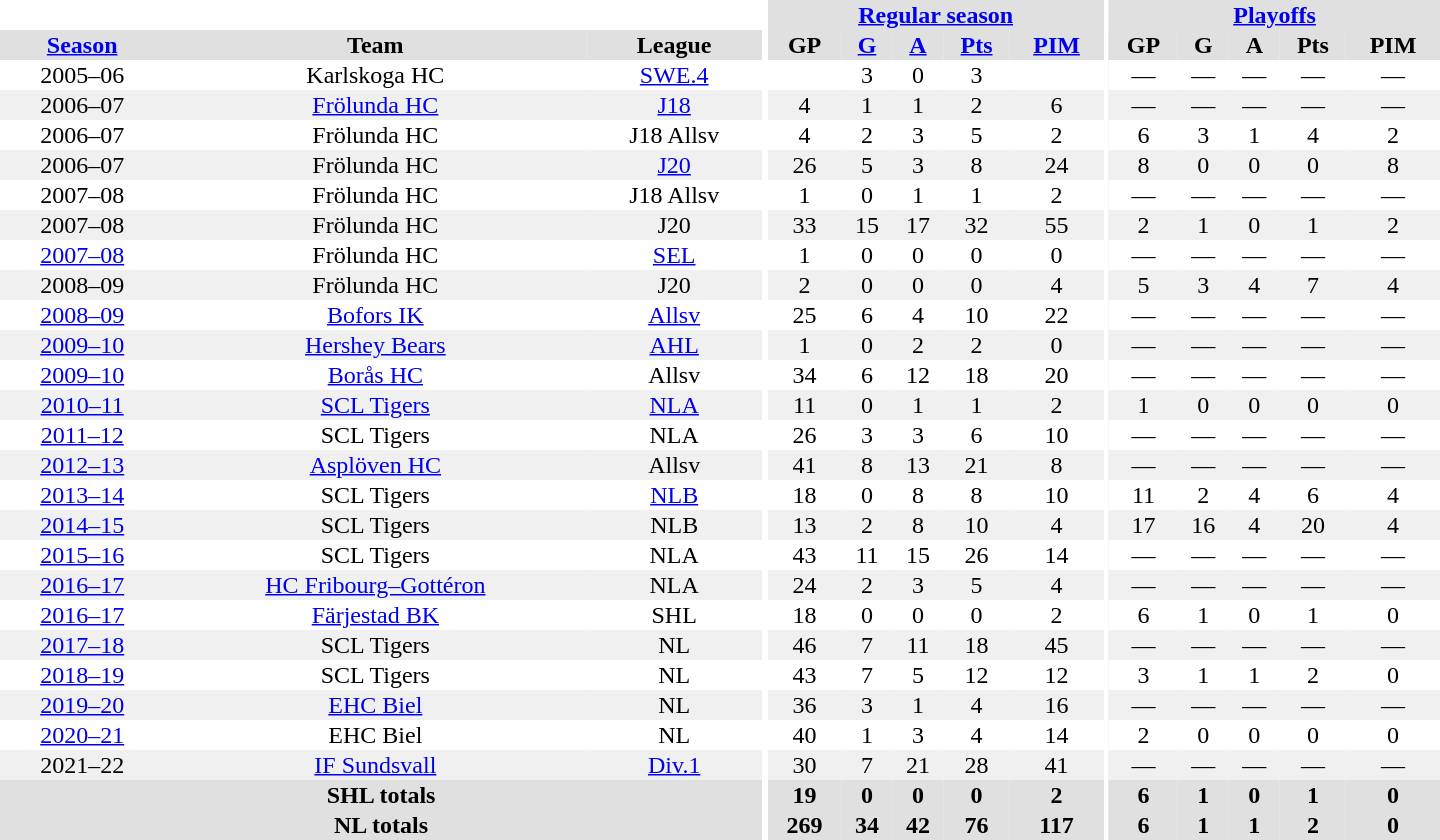<table border="0" cellpadding="1" cellspacing="0" style="text-align:center; width:60em">
<tr bgcolor="#e0e0e0">
<th colspan="3" bgcolor="#ffffff"></th>
<th rowspan="99" bgcolor="#ffffff"></th>
<th colspan="5"><a href='#'>Regular season</a></th>
<th rowspan="99" bgcolor="#ffffff"></th>
<th colspan="5"><a href='#'>Playoffs</a></th>
</tr>
<tr bgcolor="#e0e0e0">
<th><a href='#'>Season</a></th>
<th>Team</th>
<th>League</th>
<th>GP</th>
<th><a href='#'>G</a></th>
<th><a href='#'>A</a></th>
<th><a href='#'>Pts</a></th>
<th><a href='#'>PIM</a></th>
<th>GP</th>
<th>G</th>
<th>A</th>
<th>Pts</th>
<th>PIM</th>
</tr>
<tr>
<td>2005–06</td>
<td>Karlskoga HC</td>
<td><a href='#'>SWE.4</a></td>
<td></td>
<td>3</td>
<td>0</td>
<td>3</td>
<td></td>
<td>—</td>
<td>—</td>
<td>—</td>
<td>—</td>
<td>—</td>
</tr>
<tr bgcolor="#f0f0f0">
<td>2006–07</td>
<td><a href='#'>Frölunda HC</a></td>
<td><a href='#'>J18</a></td>
<td>4</td>
<td>1</td>
<td>1</td>
<td>2</td>
<td>6</td>
<td>—</td>
<td>—</td>
<td>—</td>
<td>—</td>
<td>—</td>
</tr>
<tr>
<td>2006–07</td>
<td>Frölunda HC</td>
<td>J18 Allsv</td>
<td>4</td>
<td>2</td>
<td>3</td>
<td>5</td>
<td>2</td>
<td>6</td>
<td>3</td>
<td>1</td>
<td>4</td>
<td>2</td>
</tr>
<tr bgcolor="#f0f0f0">
<td>2006–07</td>
<td>Frölunda HC</td>
<td><a href='#'>J20</a></td>
<td>26</td>
<td>5</td>
<td>3</td>
<td>8</td>
<td>24</td>
<td>8</td>
<td>0</td>
<td>0</td>
<td>0</td>
<td>8</td>
</tr>
<tr>
<td>2007–08</td>
<td>Frölunda HC</td>
<td>J18 Allsv</td>
<td>1</td>
<td>0</td>
<td>1</td>
<td>1</td>
<td>2</td>
<td>—</td>
<td>—</td>
<td>—</td>
<td>—</td>
<td>—</td>
</tr>
<tr bgcolor="#f0f0f0">
<td>2007–08</td>
<td>Frölunda HC</td>
<td>J20</td>
<td>33</td>
<td>15</td>
<td>17</td>
<td>32</td>
<td>55</td>
<td>2</td>
<td>1</td>
<td>0</td>
<td>1</td>
<td>2</td>
</tr>
<tr>
<td><a href='#'>2007–08</a></td>
<td>Frölunda HC</td>
<td><a href='#'>SEL</a></td>
<td>1</td>
<td>0</td>
<td>0</td>
<td>0</td>
<td>0</td>
<td>—</td>
<td>—</td>
<td>—</td>
<td>—</td>
<td>—</td>
</tr>
<tr bgcolor="#f0f0f0">
<td>2008–09</td>
<td>Frölunda HC</td>
<td>J20</td>
<td>2</td>
<td>0</td>
<td>0</td>
<td>0</td>
<td>4</td>
<td>5</td>
<td>3</td>
<td>4</td>
<td>7</td>
<td>4</td>
</tr>
<tr>
<td><a href='#'>2008–09</a></td>
<td><a href='#'>Bofors IK</a></td>
<td><a href='#'>Allsv</a></td>
<td>25</td>
<td>6</td>
<td>4</td>
<td>10</td>
<td>22</td>
<td>—</td>
<td>—</td>
<td>—</td>
<td>—</td>
<td>—</td>
</tr>
<tr bgcolor="#f0f0f0">
<td><a href='#'>2009–10</a></td>
<td><a href='#'>Hershey Bears</a></td>
<td><a href='#'>AHL</a></td>
<td>1</td>
<td>0</td>
<td>2</td>
<td>2</td>
<td>0</td>
<td>—</td>
<td>—</td>
<td>—</td>
<td>—</td>
<td>—</td>
</tr>
<tr>
<td><a href='#'>2009–10</a></td>
<td><a href='#'>Borås HC</a></td>
<td>Allsv</td>
<td>34</td>
<td>6</td>
<td>12</td>
<td>18</td>
<td>20</td>
<td>—</td>
<td>—</td>
<td>—</td>
<td>—</td>
<td>—</td>
</tr>
<tr bgcolor="#f0f0f0">
<td><a href='#'>2010–11</a></td>
<td><a href='#'>SCL Tigers</a></td>
<td><a href='#'>NLA</a></td>
<td>11</td>
<td>0</td>
<td>1</td>
<td>1</td>
<td>2</td>
<td>1</td>
<td>0</td>
<td>0</td>
<td>0</td>
<td>0</td>
</tr>
<tr>
<td><a href='#'>2011–12</a></td>
<td>SCL Tigers</td>
<td>NLA</td>
<td>26</td>
<td>3</td>
<td>3</td>
<td>6</td>
<td>10</td>
<td>—</td>
<td>—</td>
<td>—</td>
<td>—</td>
<td>—</td>
</tr>
<tr bgcolor="#f0f0f0">
<td><a href='#'>2012–13</a></td>
<td><a href='#'>Asplöven HC</a></td>
<td>Allsv</td>
<td>41</td>
<td>8</td>
<td>13</td>
<td>21</td>
<td>8</td>
<td>—</td>
<td>—</td>
<td>—</td>
<td>—</td>
<td>—</td>
</tr>
<tr>
<td><a href='#'>2013–14</a></td>
<td>SCL Tigers</td>
<td><a href='#'>NLB</a></td>
<td>18</td>
<td>0</td>
<td>8</td>
<td>8</td>
<td>10</td>
<td>11</td>
<td>2</td>
<td>4</td>
<td>6</td>
<td>4</td>
</tr>
<tr bgcolor="#f0f0f0">
<td><a href='#'>2014–15</a></td>
<td>SCL Tigers</td>
<td>NLB</td>
<td>13</td>
<td>2</td>
<td>8</td>
<td>10</td>
<td>4</td>
<td>17</td>
<td>16</td>
<td>4</td>
<td>20</td>
<td>4</td>
</tr>
<tr>
<td><a href='#'>2015–16</a></td>
<td>SCL Tigers</td>
<td>NLA</td>
<td>43</td>
<td>11</td>
<td>15</td>
<td>26</td>
<td>14</td>
<td>—</td>
<td>—</td>
<td>—</td>
<td>—</td>
<td>—</td>
</tr>
<tr bgcolor="#f0f0f0">
<td><a href='#'>2016–17</a></td>
<td><a href='#'>HC Fribourg–Gottéron</a></td>
<td>NLA</td>
<td>24</td>
<td>2</td>
<td>3</td>
<td>5</td>
<td>4</td>
<td>—</td>
<td>—</td>
<td>—</td>
<td>—</td>
<td>—</td>
</tr>
<tr>
<td><a href='#'>2016–17</a></td>
<td><a href='#'>Färjestad BK</a></td>
<td>SHL</td>
<td>18</td>
<td>0</td>
<td>0</td>
<td>0</td>
<td>2</td>
<td>6</td>
<td>1</td>
<td>0</td>
<td>1</td>
<td>0</td>
</tr>
<tr bgcolor="#f0f0f0">
<td><a href='#'>2017–18</a></td>
<td>SCL Tigers</td>
<td>NL</td>
<td>46</td>
<td>7</td>
<td>11</td>
<td>18</td>
<td>45</td>
<td>—</td>
<td>—</td>
<td>—</td>
<td>—</td>
<td>—</td>
</tr>
<tr>
<td><a href='#'>2018–19</a></td>
<td>SCL Tigers</td>
<td>NL</td>
<td>43</td>
<td>7</td>
<td>5</td>
<td>12</td>
<td>12</td>
<td>3</td>
<td>1</td>
<td>1</td>
<td>2</td>
<td>0</td>
</tr>
<tr bgcolor="#f0f0f0">
<td><a href='#'>2019–20</a></td>
<td><a href='#'>EHC Biel</a></td>
<td>NL</td>
<td>36</td>
<td>3</td>
<td>1</td>
<td>4</td>
<td>16</td>
<td>—</td>
<td>—</td>
<td>—</td>
<td>—</td>
<td>—</td>
</tr>
<tr>
<td><a href='#'>2020–21</a></td>
<td>EHC Biel</td>
<td>NL</td>
<td>40</td>
<td>1</td>
<td>3</td>
<td>4</td>
<td>14</td>
<td>2</td>
<td>0</td>
<td>0</td>
<td>0</td>
<td>0</td>
</tr>
<tr bgcolor="#f0f0f0">
<td>2021–22</td>
<td><a href='#'>IF Sundsvall</a></td>
<td><a href='#'>Div.1</a></td>
<td>30</td>
<td>7</td>
<td>21</td>
<td>28</td>
<td>41</td>
<td>—</td>
<td>—</td>
<td>—</td>
<td>—</td>
<td>—</td>
</tr>
<tr bgcolor="#e0e0e0">
<th colspan="3">SHL totals</th>
<th>19</th>
<th>0</th>
<th>0</th>
<th>0</th>
<th>2</th>
<th>6</th>
<th>1</th>
<th>0</th>
<th>1</th>
<th>0</th>
</tr>
<tr bgcolor="#e0e0e0">
<th colspan="3">NL totals</th>
<th>269</th>
<th>34</th>
<th>42</th>
<th>76</th>
<th>117</th>
<th>6</th>
<th>1</th>
<th>1</th>
<th>2</th>
<th>0</th>
</tr>
</table>
